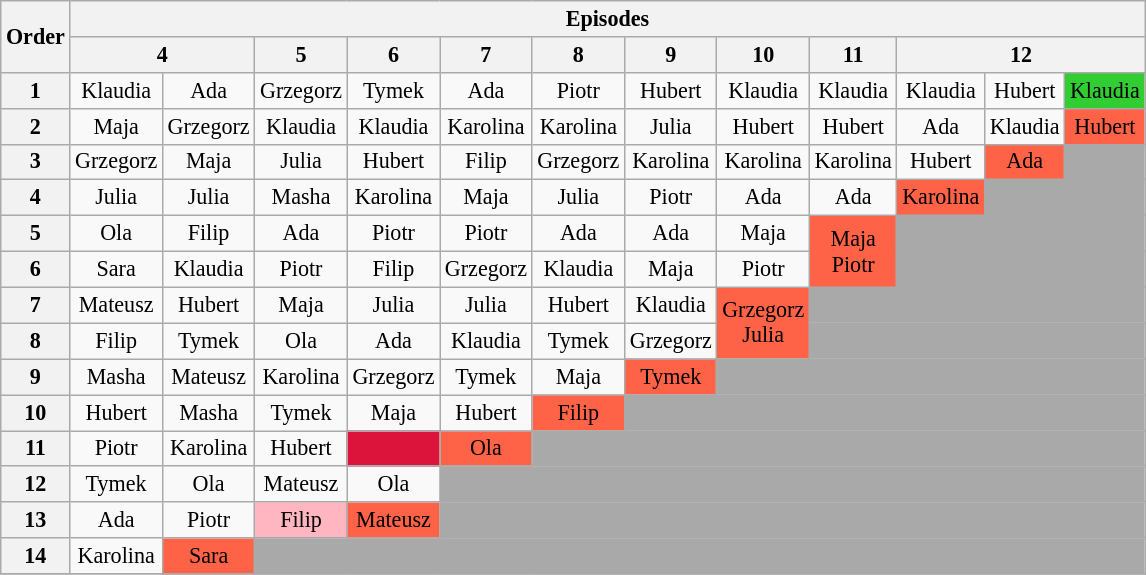<table class="wikitable" style="text-align:center; font-size:92%">
<tr>
<th rowspan=2>Order</th>
<th colspan="12">Episodes</th>
</tr>
<tr>
<th colspan="2">4</th>
<th>5</th>
<th>6</th>
<th>7</th>
<th>8</th>
<th>9</th>
<th>10</th>
<th>11</th>
<th colspan="3">12</th>
</tr>
<tr>
<th>1</th>
<td>Klaudia</td>
<td>Ada</td>
<td>Grzegorz</td>
<td>Tymek</td>
<td>Ada</td>
<td>Piotr</td>
<td>Hubert</td>
<td>Klaudia</td>
<td>Klaudia</td>
<td>Klaudia</td>
<td>Hubert</td>
<td style="background:limegreen">Klaudia</td>
</tr>
<tr>
<th>2</th>
<td>Maja</td>
<td>Grzegorz</td>
<td>Klaudia</td>
<td>Klaudia</td>
<td>Karolina</td>
<td>Karolina</td>
<td>Julia</td>
<td>Hubert</td>
<td>Hubert</td>
<td>Ada</td>
<td>Klaudia</td>
<td style="background:tomato;">Hubert</td>
</tr>
<tr>
<th>3</th>
<td>Grzegorz</td>
<td>Maja</td>
<td>Julia</td>
<td>Hubert</td>
<td>Filip</td>
<td>Grzegorz</td>
<td>Karolina</td>
<td>Karolina</td>
<td>Karolina</td>
<td>Hubert</td>
<td style="background:tomato;">Ada</td>
<td colspan="16" style="background:darkgray;"></td>
</tr>
<tr>
<th>4</th>
<td>Julia</td>
<td>Julia</td>
<td>Masha</td>
<td>Karolina</td>
<td>Maja</td>
<td>Julia</td>
<td>Piotr</td>
<td>Ada</td>
<td>Ada</td>
<td style="background:tomato;">Karolina</td>
<td colspan="16" style="background:darkgray;"></td>
</tr>
<tr>
<th>5</th>
<td>Ola</td>
<td>Filip</td>
<td>Ada</td>
<td>Piotr</td>
<td>Piotr</td>
<td>Ada</td>
<td>Ada</td>
<td>Maja</td>
<td rowspan="2"style="background:tomato;">Maja<br>Piotr</td>
<td colspan="16" style="background:darkgray;"></td>
</tr>
<tr>
<th>6</th>
<td>Sara</td>
<td>Klaudia</td>
<td>Piotr</td>
<td>Filip</td>
<td>Grzegorz</td>
<td>Klaudia</td>
<td>Maja</td>
<td>Piotr</td>
<td colspan="16" style="background:darkgray;"></td>
</tr>
<tr>
<th>7</th>
<td>Mateusz</td>
<td>Hubert</td>
<td>Maja</td>
<td>Julia</td>
<td>Julia</td>
<td>Hubert</td>
<td>Klaudia</td>
<td rowspan="2"style="background:tomato;">Grzegorz<br>Julia</td>
<td colspan="16" style="background:darkgray;"></td>
</tr>
<tr>
<th>8</th>
<td>Filip</td>
<td>Tymek</td>
<td>Ola</td>
<td>Ada</td>
<td>Klaudia</td>
<td>Tymek</td>
<td>Grzegorz</td>
<td colspan="16" style="background:darkgray;"></td>
</tr>
<tr>
<th>9</th>
<td>Masha</td>
<td>Mateusz</td>
<td>Karolina</td>
<td>Grzegorz</td>
<td>Tymek</td>
<td>Maja</td>
<td style="background:tomato;">Tymek</td>
<td colspan="16" style="background:darkgray;"></td>
</tr>
<tr>
<th>10</th>
<td>Hubert</td>
<td>Masha</td>
<td>Tymek</td>
<td>Maja</td>
<td>Hubert</td>
<td style="background:tomato;">Filip</td>
<td colspan="16" style="background:darkgray;"></td>
</tr>
<tr>
<th>11</th>
<td>Piotr</td>
<td>Karolina</td>
<td>Hubert</td>
<td style="background:crimson;"></td>
<td style="background:tomato;">Ola</td>
<td colspan="16" style="background:darkgray;"></td>
</tr>
<tr>
<th>12</th>
<td>Tymek</td>
<td>Ola</td>
<td>Mateusz</td>
<td>Ola</td>
<td colspan="16" style="background:darkgray;"></td>
</tr>
<tr>
<th>13</th>
<td>Ada</td>
<td>Piotr</td>
<td style="background:lightpink;">Filip</td>
<td style="background:tomato;">Mateusz</td>
<td colspan="16" style="background:darkgray;"></td>
</tr>
<tr>
<th>14</th>
<td>Karolina</td>
<td style="background:tomato;">Sara</td>
<td colspan="16" style="background:darkgray;"></td>
</tr>
<tr>
</tr>
</table>
